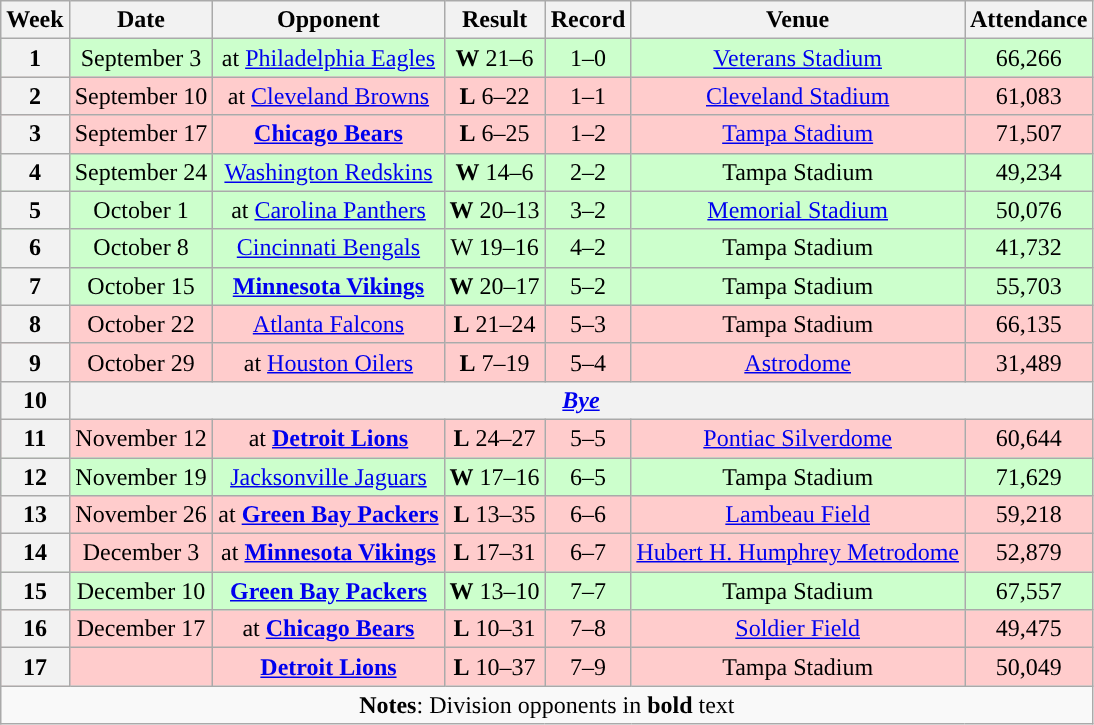<table class="wikitable" style="text-align:center;">
<tr>
<th>Week</th>
<th>Date</th>
<th>Opponent</th>
<th>Result</th>
<th>Record</th>
<th>Venue</th>
<th>Attendance</th>
</tr>
<tr style="background:#cfc;">
<th>1</th>
<td>September 3</td>
<td>at <a href='#'>Philadelphia Eagles</a></td>
<td><strong>W</strong> 21–6</td>
<td>1–0</td>
<td><a href='#'>Veterans Stadium</a></td>
<td>66,266</td>
</tr>
<tr style="background:#fcc;">
<th>2</th>
<td>September 10</td>
<td>at <a href='#'>Cleveland Browns</a></td>
<td><strong>L</strong> 6–22</td>
<td>1–1</td>
<td><a href='#'>Cleveland Stadium</a></td>
<td>61,083</td>
</tr>
<tr style="background:#fcc;">
<th>3</th>
<td>September 17</td>
<td><strong><a href='#'>Chicago Bears</a></strong></td>
<td><strong>L</strong> 6–25</td>
<td>1–2</td>
<td><a href='#'>Tampa Stadium</a></td>
<td>71,507</td>
</tr>
<tr style="background:#cfc;">
<th>4</th>
<td>September 24</td>
<td><a href='#'>Washington Redskins</a></td>
<td><strong>W</strong> 14–6</td>
<td>2–2</td>
<td>Tampa Stadium</td>
<td>49,234</td>
</tr>
<tr style="background:#cfc;">
<th>5</th>
<td>October 1</td>
<td>at <a href='#'>Carolina Panthers</a></td>
<td><strong>W</strong> 20–13</td>
<td>3–2</td>
<td><a href='#'>Memorial Stadium</a></td>
<td>50,076</td>
</tr>
<tr style="background:#cfc;">
<th>6</th>
<td>October 8</td>
<td><a href='#'>Cincinnati Bengals</a></td>
<td>W 19–16</td>
<td>4–2</td>
<td>Tampa Stadium</td>
<td>41,732</td>
</tr>
<tr style="background:#cfc;">
<th>7</th>
<td>October 15</td>
<td><strong><a href='#'>Minnesota Vikings</a></strong></td>
<td><strong>W</strong> 20–17 </td>
<td>5–2</td>
<td>Tampa Stadium</td>
<td>55,703</td>
</tr>
<tr style="background:#fcc;">
<th>8</th>
<td>October 22</td>
<td><a href='#'>Atlanta Falcons</a></td>
<td><strong>L</strong> 21–24</td>
<td>5–3</td>
<td>Tampa Stadium</td>
<td>66,135</td>
</tr>
<tr style="background:#fcc;">
<th>9</th>
<td>October 29</td>
<td>at <a href='#'>Houston Oilers</a></td>
<td><strong>L</strong> 7–19</td>
<td>5–4</td>
<td><a href='#'>Astrodome</a></td>
<td>31,489</td>
</tr>
<tr style="text-align:center;">
<th>10</th>
<th colspan="6"><em><a href='#'>Bye</a></em></th>
</tr>
<tr style="background:#fcc;">
<th>11</th>
<td>November 12</td>
<td>at <strong><a href='#'>Detroit Lions</a></strong></td>
<td><strong>L</strong> 24–27</td>
<td>5–5</td>
<td><a href='#'>Pontiac Silverdome</a></td>
<td>60,644</td>
</tr>
<tr style="background:#cfc;">
<th>12</th>
<td>November 19</td>
<td><a href='#'>Jacksonville Jaguars</a></td>
<td><strong>W</strong> 17–16</td>
<td>6–5</td>
<td>Tampa Stadium</td>
<td>71,629</td>
</tr>
<tr style="background:#fcc;">
<th>13</th>
<td>November 26</td>
<td>at <strong><a href='#'>Green Bay Packers</a></strong></td>
<td><strong>L</strong> 13–35</td>
<td>6–6</td>
<td><a href='#'>Lambeau Field</a></td>
<td>59,218</td>
</tr>
<tr style="background:#fcc;">
<th>14</th>
<td>December 3</td>
<td>at <strong><a href='#'>Minnesota Vikings</a></strong></td>
<td><strong>L</strong> 17–31</td>
<td>6–7</td>
<td><a href='#'>Hubert H. Humphrey Metrodome</a></td>
<td>52,879</td>
</tr>
<tr style="background:#cfc;">
<th>15</th>
<td>December 10</td>
<td><strong><a href='#'>Green Bay Packers</a></strong></td>
<td><strong>W</strong> 13–10 </td>
<td>7–7</td>
<td>Tampa Stadium</td>
<td>67,557</td>
</tr>
<tr style="background:#fcc;">
<th>16</th>
<td>December 17</td>
<td>at <strong><a href='#'>Chicago Bears</a></strong></td>
<td><strong>L</strong> 10–31</td>
<td>7–8</td>
<td><a href='#'>Soldier Field</a></td>
<td>49,475</td>
</tr>
<tr style="background:#fcc;">
<th>17</th>
<td></td>
<td><strong><a href='#'>Detroit Lions</a></strong></td>
<td><strong>L</strong> 10–37</td>
<td>7–9</td>
<td>Tampa Stadium</td>
<td>50,049</td>
</tr>
<tr>
<td colspan="7"><strong>Notes</strong>: Division opponents in <strong>bold</strong> text</td>
</tr>
</table>
